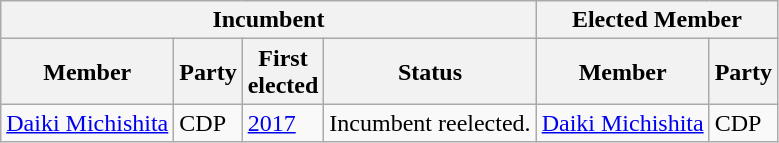<table class="wikitable sortable">
<tr>
<th colspan=4>Incumbent</th>
<th colspan=2>Elected Member</th>
</tr>
<tr>
<th>Member</th>
<th>Party</th>
<th>First<br>elected</th>
<th>Status</th>
<th>Member</th>
<th>Party</th>
</tr>
<tr>
<td><a href='#'>Daiki Michishita</a></td>
<td>CDP</td>
<td><a href='#'>2017</a></td>
<td>Incumbent reelected.</td>
<td><a href='#'>Daiki Michishita</a></td>
<td>CDP</td>
</tr>
</table>
